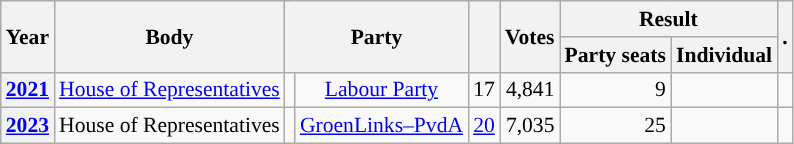<table class="wikitable plainrowheaders sortable" border=2 cellpadding=4 cellspacing=0 style="border: 1px #aaa solid; font-size: 90%; text-align:center;">
<tr>
<th scope="col" rowspan=2>Year</th>
<th scope="col" rowspan=2>Body</th>
<th scope="col" colspan=2 rowspan=2>Party</th>
<th scope="col" rowspan=2></th>
<th scope="col" rowspan=2>Votes</th>
<th scope="colgroup" colspan=2>Result</th>
<th scope="col" rowspan=2 class="unsortable">.</th>
</tr>
<tr>
<th scope="col">Party seats</th>
<th scope="col">Individual</th>
</tr>
<tr>
<th scope="row"><a href='#'>2021</a></th>
<td><a href='#'>House of Representatives</a></td>
<td style="background-color:"></td>
<td><a href='#'>Labour Party</a></td>
<td style=text-align:right>17</td>
<td style=text-align:right>4,841</td>
<td style=text-align:right>9</td>
<td></td>
<td></td>
</tr>
<tr>
<th scope="row"><a href='#'>2023</a></th>
<td>House of Representatives</td>
<td style="background-color:"></td>
<td><a href='#'>GroenLinks–PvdA</a></td>
<td style=text-align:right><a href='#'>20</a></td>
<td style=text-align:right>7,035</td>
<td style=text-align:right>25</td>
<td></td>
<td></td>
</tr>
</table>
